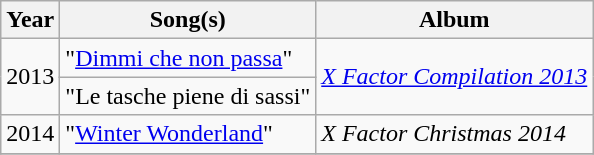<table class="wikitable">
<tr>
<th>Year</th>
<th>Song(s)</th>
<th>Album</th>
</tr>
<tr>
<td rowspan="2">2013</td>
<td>"<a href='#'>Dimmi che non passa</a>"</td>
<td rowspan="2"><em><a href='#'>X Factor Compilation 2013</a></em></td>
</tr>
<tr>
<td>"Le tasche piene di sassi"</td>
</tr>
<tr>
<td>2014</td>
<td>"<a href='#'>Winter Wonderland</a>"</td>
<td><em>X Factor Christmas 2014</em></td>
</tr>
<tr>
</tr>
</table>
